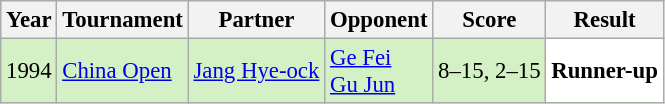<table class="sortable wikitable" style="font-size: 95%;">
<tr>
<th>Year</th>
<th>Tournament</th>
<th>Partner</th>
<th>Opponent</th>
<th>Score</th>
<th>Result</th>
</tr>
<tr style="background:#D4F1C5">
<td align="center">1994</td>
<td align="left"><a href='#'>China Open</a></td>
<td align="left"> <a href='#'>Jang Hye-ock</a></td>
<td align="left"> <a href='#'>Ge Fei</a> <br>  <a href='#'>Gu Jun</a></td>
<td align="left">8–15, 2–15</td>
<td style="text-align:left; background:white"> <strong>Runner-up</strong></td>
</tr>
</table>
